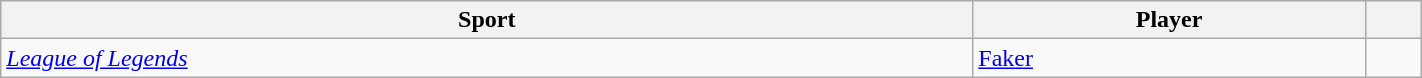<table class="wikitable mw-uncollapsed" style="width:75%;">
<tr>
<th>Sport</th>
<th>Player</th>
<th></th>
</tr>
<tr>
<td><em><a href='#'>League of Legends</a></em></td>
<td><a href='#'>Faker</a></td>
<td></td>
</tr>
</table>
